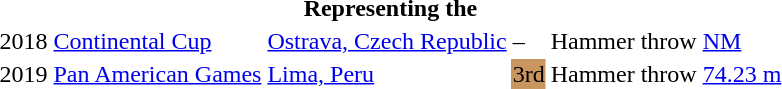<table>
<tr>
<th colspan="6">Representing the </th>
</tr>
<tr>
<td>2018</td>
<td><a href='#'>Continental Cup</a></td>
<td><a href='#'>Ostrava, Czech Republic</a></td>
<td>–</td>
<td>Hammer throw</td>
<td><a href='#'>NM</a></td>
</tr>
<tr>
<td>2019</td>
<td><a href='#'>Pan American Games</a></td>
<td><a href='#'>Lima, Peru</a></td>
<td bgcolor=c9966>3rd</td>
<td>Hammer throw</td>
<td><a href='#'>74.23 m</a></td>
</tr>
</table>
